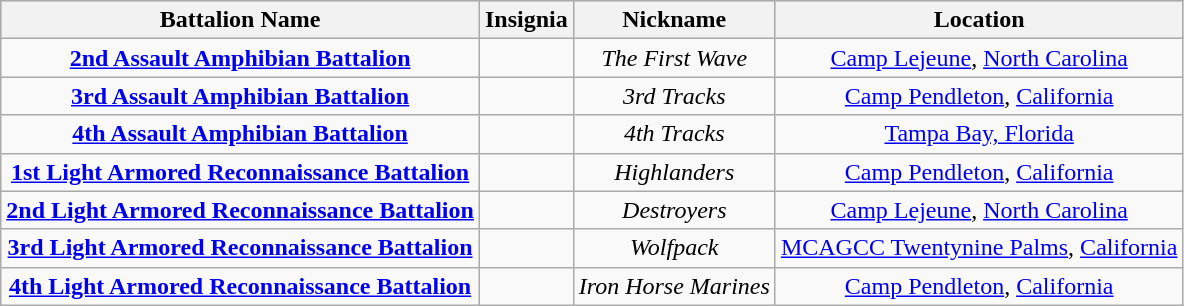<table class="wikitable" style="text-align:center;">
<tr style="background:#ccc;">
<th><strong>Battalion Name</strong></th>
<th><strong>Insignia</strong></th>
<th><strong>Nickname</strong></th>
<th>Location</th>
</tr>
<tr>
<td><strong><a href='#'>2nd Assault Amphibian Battalion</a></strong></td>
<td></td>
<td><em>The First Wave</em></td>
<td><a href='#'>Camp Lejeune</a>, <a href='#'>North Carolina</a></td>
</tr>
<tr>
<td><strong><a href='#'>3rd Assault Amphibian Battalion</a></strong></td>
<td></td>
<td><em>3rd Tracks</em></td>
<td><a href='#'>Camp Pendleton</a>, <a href='#'>California</a></td>
</tr>
<tr>
<td><strong><a href='#'>4th Assault Amphibian Battalion</a></strong></td>
<td></td>
<td><em>4th Tracks</em></td>
<td><a href='#'>Tampa Bay, Florida</a></td>
</tr>
<tr>
<td><strong><a href='#'>1st Light Armored Reconnaissance Battalion</a></strong></td>
<td></td>
<td><em>Highlanders</em></td>
<td><a href='#'>Camp Pendleton</a>, <a href='#'>California</a></td>
</tr>
<tr>
<td><strong><a href='#'>2nd Light Armored Reconnaissance Battalion</a></strong></td>
<td></td>
<td><em>Destroyers</em></td>
<td><a href='#'>Camp Lejeune</a>, <a href='#'>North Carolina</a></td>
</tr>
<tr>
<td><strong><a href='#'>3rd Light Armored Reconnaissance Battalion</a></strong></td>
<td></td>
<td><em>Wolfpack</em></td>
<td><a href='#'>MCAGCC Twentynine Palms</a>, <a href='#'>California</a></td>
</tr>
<tr>
<td><strong><a href='#'>4th Light Armored Reconnaissance Battalion</a></strong></td>
<td></td>
<td><em>Iron Horse Marines</em></td>
<td><a href='#'>Camp Pendleton</a>, <a href='#'>California</a></td>
</tr>
</table>
